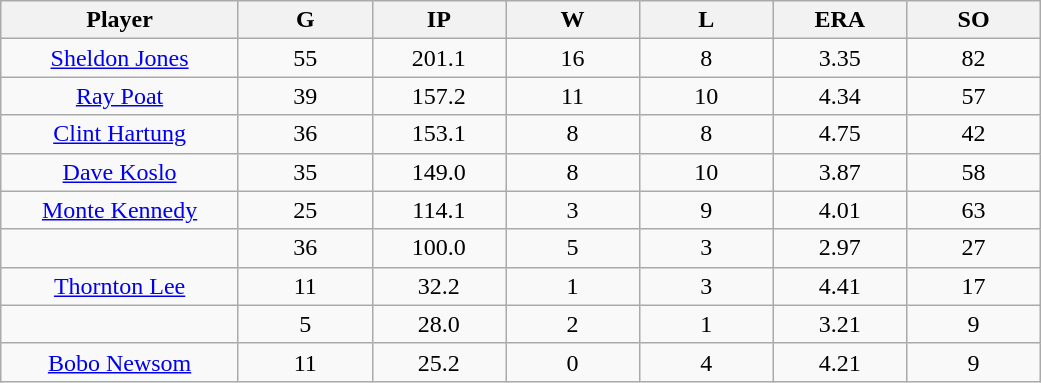<table class="wikitable sortable">
<tr>
<th bgcolor="#DDDDFF" width="16%">Player</th>
<th bgcolor="#DDDDFF" width="9%">G</th>
<th bgcolor="#DDDDFF" width="9%">IP</th>
<th bgcolor="#DDDDFF" width="9%">W</th>
<th bgcolor="#DDDDFF" width="9%">L</th>
<th bgcolor="#DDDDFF" width="9%">ERA</th>
<th bgcolor="#DDDDFF" width="9%">SO</th>
</tr>
<tr align="center">
<td><a href='#'>Sheldon Jones</a></td>
<td>55</td>
<td>201.1</td>
<td>16</td>
<td>8</td>
<td>3.35</td>
<td>82</td>
</tr>
<tr align=center>
<td><a href='#'>Ray Poat</a></td>
<td>39</td>
<td>157.2</td>
<td>11</td>
<td>10</td>
<td>4.34</td>
<td>57</td>
</tr>
<tr align=center>
<td><a href='#'>Clint Hartung</a></td>
<td>36</td>
<td>153.1</td>
<td>8</td>
<td>8</td>
<td>4.75</td>
<td>42</td>
</tr>
<tr align=center>
<td><a href='#'>Dave Koslo</a></td>
<td>35</td>
<td>149.0</td>
<td>8</td>
<td>10</td>
<td>3.87</td>
<td>58</td>
</tr>
<tr align=center>
<td><a href='#'>Monte Kennedy</a></td>
<td>25</td>
<td>114.1</td>
<td>3</td>
<td>9</td>
<td>4.01</td>
<td>63</td>
</tr>
<tr align=center>
<td></td>
<td>36</td>
<td>100.0</td>
<td>5</td>
<td>3</td>
<td>2.97</td>
<td>27</td>
</tr>
<tr align="center">
<td><a href='#'>Thornton Lee</a></td>
<td>11</td>
<td>32.2</td>
<td>1</td>
<td>3</td>
<td>4.41</td>
<td>17</td>
</tr>
<tr align=center>
<td></td>
<td>5</td>
<td>28.0</td>
<td>2</td>
<td>1</td>
<td>3.21</td>
<td>9</td>
</tr>
<tr align="center">
<td><a href='#'>Bobo Newsom</a></td>
<td>11</td>
<td>25.2</td>
<td>0</td>
<td>4</td>
<td>4.21</td>
<td>9</td>
</tr>
</table>
